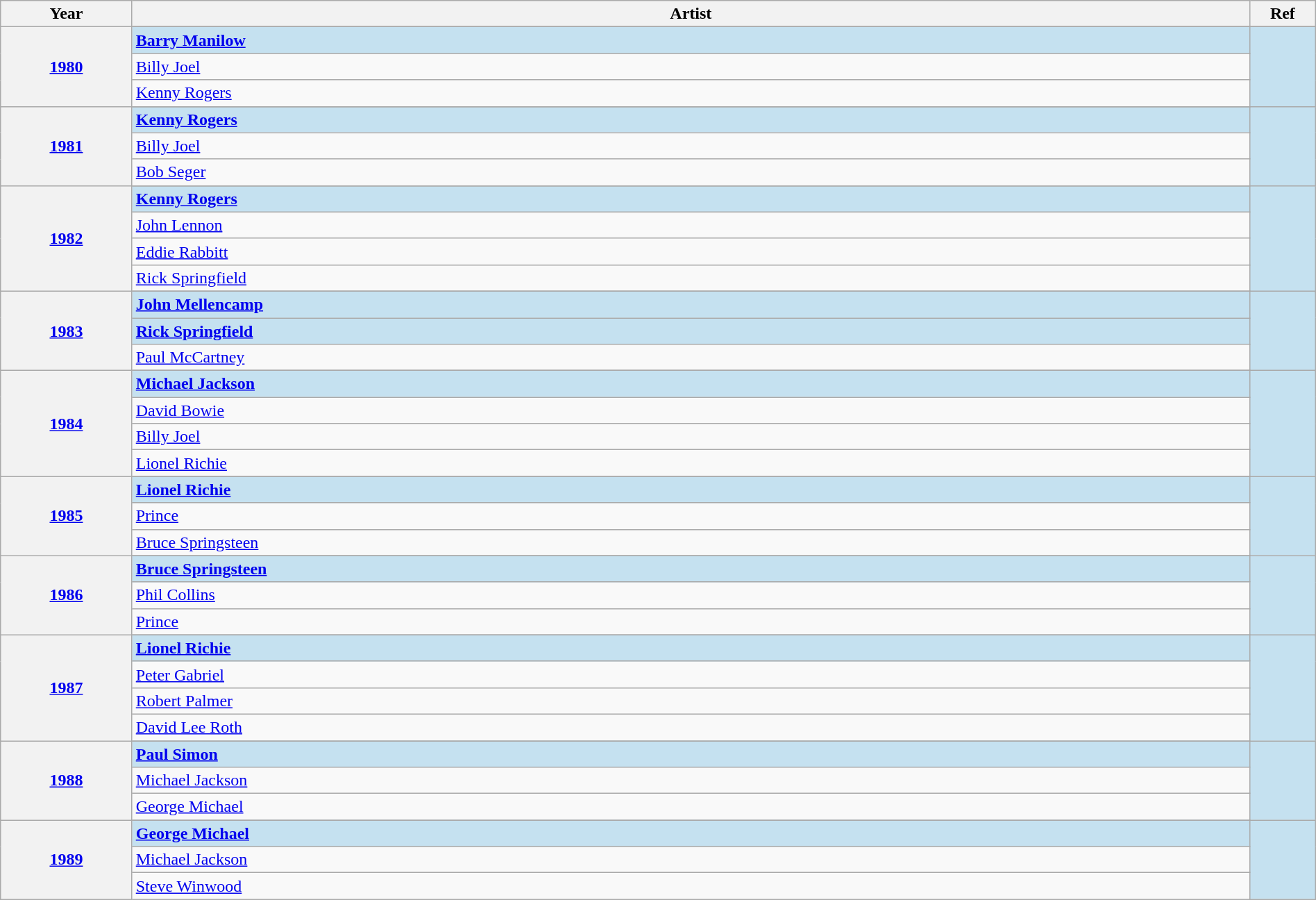<table class="wikitable" width="100%">
<tr>
<th width="10%">Year</th>
<th width="85%">Artist</th>
<th width="5%">Ref</th>
</tr>
<tr>
<th rowspan="4" align="center"><a href='#'>1980<br></a></th>
</tr>
<tr style="background:#c5e1f0">
<td><strong><a href='#'>Barry Manilow</a></strong></td>
<td rowspan="4" align="center"></td>
</tr>
<tr>
<td><a href='#'>Billy Joel</a></td>
</tr>
<tr>
<td><a href='#'>Kenny Rogers</a></td>
</tr>
<tr>
<th rowspan="4" align="center"><a href='#'>1981<br></a></th>
</tr>
<tr style="background:#c5e1f0">
<td><strong><a href='#'>Kenny Rogers</a></strong></td>
<td rowspan="4" align="center"></td>
</tr>
<tr>
<td><a href='#'>Billy Joel</a></td>
</tr>
<tr>
<td><a href='#'>Bob Seger</a></td>
</tr>
<tr>
<th rowspan="5" align="center"><a href='#'>1982<br></a></th>
</tr>
<tr style="background:#c5e1f0">
<td><strong><a href='#'>Kenny Rogers</a></strong></td>
<td rowspan="5" align="center"></td>
</tr>
<tr>
<td><a href='#'>John Lennon</a></td>
</tr>
<tr>
<td><a href='#'>Eddie Rabbitt</a></td>
</tr>
<tr>
<td><a href='#'>Rick Springfield</a></td>
</tr>
<tr>
<th rowspan="4" align="center"><a href='#'>1983<br></a></th>
</tr>
<tr style="background:#c5e1f0">
<td><strong><a href='#'>John Mellencamp</a></strong></td>
<td rowspan="4" align="center"></td>
</tr>
<tr style="background:#c5e1f0">
<td><strong><a href='#'>Rick Springfield</a></strong></td>
</tr>
<tr>
<td><a href='#'>Paul McCartney</a></td>
</tr>
<tr>
<th rowspan="5" align="center"><a href='#'>1984<br></a></th>
</tr>
<tr style="background:#c5e1f0">
<td><strong><a href='#'>Michael Jackson</a></strong></td>
<td rowspan="5" align="center"></td>
</tr>
<tr>
<td><a href='#'>David Bowie</a></td>
</tr>
<tr>
<td><a href='#'>Billy Joel</a></td>
</tr>
<tr>
<td><a href='#'>Lionel Richie</a></td>
</tr>
<tr>
<th rowspan="4" align="center"><a href='#'>1985<br></a></th>
</tr>
<tr style="background:#c5e1f0">
<td><strong><a href='#'>Lionel Richie</a></strong></td>
<td rowspan="4" align="center"></td>
</tr>
<tr>
<td><a href='#'>Prince</a></td>
</tr>
<tr>
<td><a href='#'>Bruce Springsteen</a></td>
</tr>
<tr>
<th rowspan="4" align="center"><a href='#'>1986<br></a></th>
</tr>
<tr style="background:#c5e1f0">
<td><strong><a href='#'>Bruce Springsteen</a></strong></td>
<td rowspan="4" align="center"></td>
</tr>
<tr>
<td><a href='#'>Phil Collins</a></td>
</tr>
<tr>
<td><a href='#'>Prince</a></td>
</tr>
<tr>
<th rowspan="5" align="center"><a href='#'>1987<br></a></th>
</tr>
<tr style="background:#c5e1f0">
<td><strong><a href='#'>Lionel Richie</a></strong></td>
<td rowspan="5" align="center"></td>
</tr>
<tr>
<td><a href='#'>Peter Gabriel</a></td>
</tr>
<tr>
<td><a href='#'>Robert Palmer</a></td>
</tr>
<tr>
<td><a href='#'>David Lee Roth</a></td>
</tr>
<tr>
<th rowspan="4" align="center"><a href='#'>1988<br></a></th>
</tr>
<tr style="background:#c5e1f0">
<td><strong><a href='#'>Paul Simon</a></strong></td>
<td rowspan="4" align="center"></td>
</tr>
<tr>
<td><a href='#'>Michael Jackson</a></td>
</tr>
<tr>
<td><a href='#'>George Michael</a></td>
</tr>
<tr>
<th rowspan="4" align="center"><a href='#'>1989<br></a></th>
</tr>
<tr style="background:#c5e1f0">
<td><strong><a href='#'>George Michael</a></strong></td>
<td rowspan="4" align="center"></td>
</tr>
<tr>
<td><a href='#'>Michael Jackson</a></td>
</tr>
<tr>
<td><a href='#'>Steve Winwood</a></td>
</tr>
</table>
